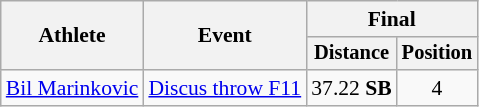<table class=wikitable style="font-size:90%">
<tr>
<th rowspan="2">Athlete</th>
<th rowspan="2">Event</th>
<th colspan="2">Final</th>
</tr>
<tr style="font-size:95%">
<th>Distance</th>
<th>Position</th>
</tr>
<tr align=center>
<td align=left><a href='#'>Bil Marinkovic</a></td>
<td align=left><a href='#'>Discus throw F11</a></td>
<td>37.22 <strong>SB</strong></td>
<td>4</td>
</tr>
</table>
